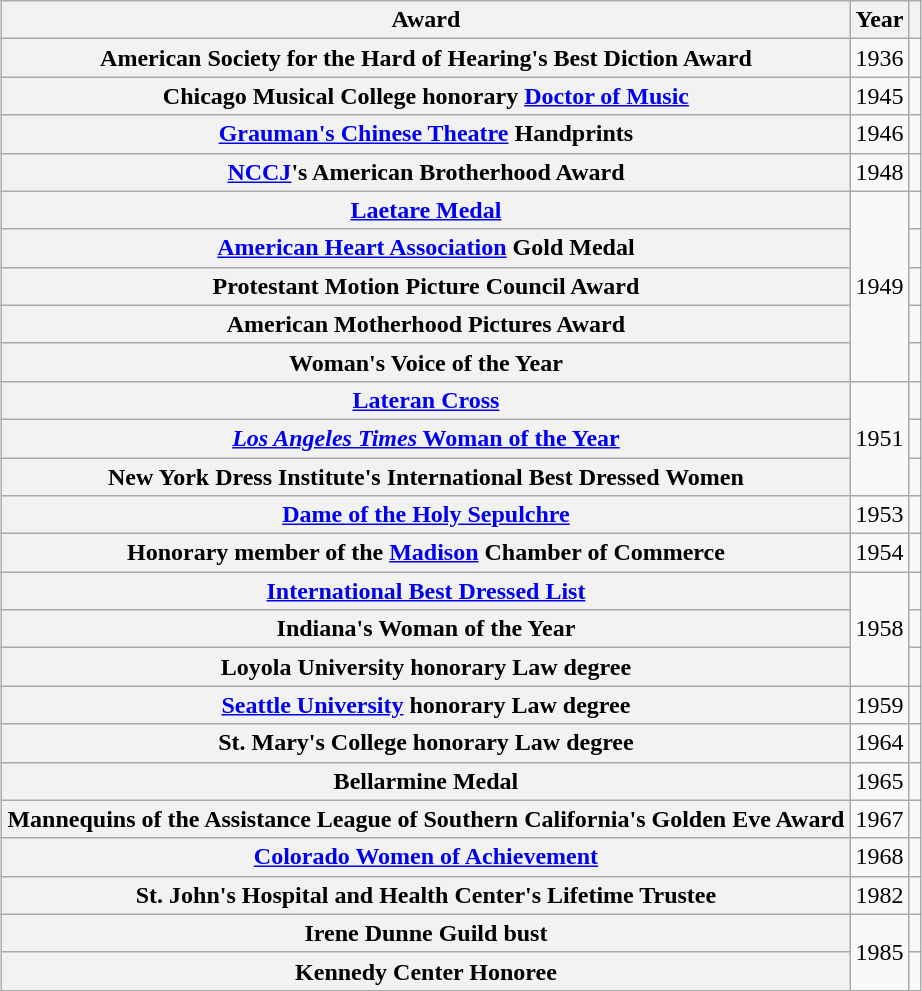<table class="wikitable sortable plainrowheaders" style="margin-left: auto; margin-right: auto; border: none;">
<tr>
<th>Award</th>
<th>Year</th>
<th scope="col" class="unsortable"></th>
</tr>
<tr>
<th scope="row">American Society for the Hard of Hearing's Best Diction Award</th>
<td>1936</td>
<td style="text-align:center;"></td>
</tr>
<tr>
<th scope="row">Chicago Musical College honorary <a href='#'>Doctor of Music</a></th>
<td>1945</td>
<td style="text-align:center;"></td>
</tr>
<tr>
<th scope=row><a href='#'>Grauman's Chinese Theatre</a> Handprints</th>
<td>1946</td>
<td style="text-align:center;"></td>
</tr>
<tr>
<th scope=row><a href='#'>NCCJ</a>'s American Brotherhood Award</th>
<td>1948</td>
<td style="text-align:center;"></td>
</tr>
<tr>
<th scope="row"><a href='#'>Laetare Medal</a></th>
<td rowspan=5>1949</td>
<td style="text-align:center;"></td>
</tr>
<tr>
<th scope=row><a href='#'>American Heart Association</a> Gold Medal</th>
<td style="text-align:center;"></td>
</tr>
<tr>
<th scope=row>Protestant Motion Picture Council Award</th>
<td style="text-align:center;"></td>
</tr>
<tr>
<th scope="row">American Motherhood Pictures Award</th>
<td style="text-align:center;"></td>
</tr>
<tr>
<th scope=row>Woman's Voice of the Year</th>
<td style="text-align:center;"></td>
</tr>
<tr>
<th scope=row><a href='#'>Lateran Cross</a></th>
<td rowspan=3>1951</td>
<td style="text-align:center;"></td>
</tr>
<tr>
<th scope=row><a href='#'><em>Los Angeles Times</em> Woman of the Year</a></th>
<td style="text-align:center;"></td>
</tr>
<tr>
<th scope=row>New York Dress Institute's International Best Dressed Women</th>
<td style="text-align:center;"></td>
</tr>
<tr>
<th scope=row><a href='#'>Dame of the Holy Sepulchre</a></th>
<td>1953</td>
<td style="text-align:center;"></td>
</tr>
<tr>
<th scope=row>Honorary member of the <a href='#'>Madison</a> Chamber of Commerce</th>
<td>1954</td>
<td style="text-align:center;"></td>
</tr>
<tr>
<th scope=row><a href='#'>International Best Dressed List</a></th>
<td rowspan=3>1958</td>
<td style="text-align:center;"></td>
</tr>
<tr>
<th scope=row>Indiana's Woman of the Year</th>
<td style="text-align:center;"></td>
</tr>
<tr>
<th scope=row>Loyola University honorary Law degree</th>
<td style="text-align:center;"></td>
</tr>
<tr>
<th scope=row><a href='#'>Seattle University</a> honorary Law degree</th>
<td>1959</td>
<td style="text-align:center;"></td>
</tr>
<tr>
<th scope=row>St. Mary's College honorary Law degree</th>
<td>1964</td>
<td style="text-align:center;"></td>
</tr>
<tr>
<th scope=row>Bellarmine Medal</th>
<td>1965</td>
<td style="text-align:center;"></td>
</tr>
<tr>
<th scope=row>Mannequins of the Assistance League of Southern California's Golden Eve Award</th>
<td>1967</td>
<td style="text-align:center;"></td>
</tr>
<tr>
<th scope=row><a href='#'>Colorado Women of Achievement</a></th>
<td>1968</td>
<td style="text-align:center;"></td>
</tr>
<tr>
<th scope=row>St. John's Hospital and Health Center's Lifetime Trustee</th>
<td>1982</td>
<td style="text-align:center;"></td>
</tr>
<tr>
<th scope=row>Irene Dunne Guild bust</th>
<td rowspan=2>1985</td>
<td style="text-align:center;"></td>
</tr>
<tr>
<th scope=row>Kennedy Center Honoree</th>
<td style="text-align:center;"></td>
</tr>
</table>
